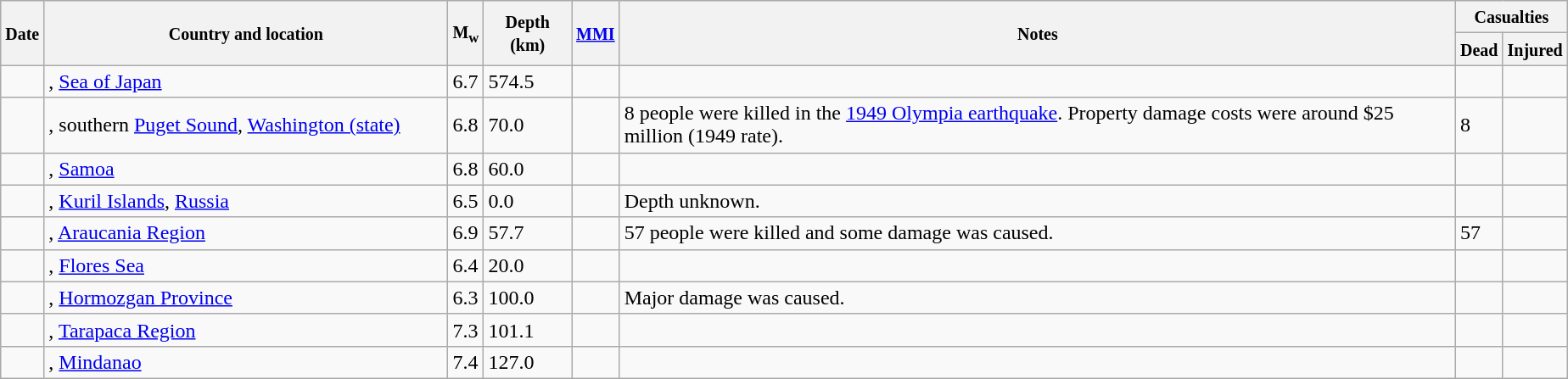<table class="wikitable sortable sort-under" style="border:1px black; margin-left:1em;">
<tr>
<th rowspan="2"><small>Date</small></th>
<th rowspan="2" style="width: 310px"><small>Country and location</small></th>
<th rowspan="2"><small>M<sub>w</sub></small></th>
<th rowspan="2"><small>Depth (km)</small></th>
<th rowspan="2"><small><a href='#'>MMI</a></small></th>
<th rowspan="2" class="unsortable"><small>Notes</small></th>
<th colspan="2"><small>Casualties</small></th>
</tr>
<tr>
<th><small>Dead</small></th>
<th><small>Injured</small></th>
</tr>
<tr>
<td></td>
<td>, <a href='#'>Sea of Japan</a></td>
<td>6.7</td>
<td>574.5</td>
<td></td>
<td></td>
<td></td>
<td></td>
</tr>
<tr>
<td></td>
<td>, southern <a href='#'>Puget Sound</a>, <a href='#'>Washington (state)</a></td>
<td>6.8</td>
<td>70.0</td>
<td></td>
<td>8 people were killed in the <a href='#'>1949 Olympia earthquake</a>. Property damage costs were around $25 million (1949 rate).</td>
<td>8</td>
<td></td>
</tr>
<tr>
<td></td>
<td>, <a href='#'>Samoa</a></td>
<td>6.8</td>
<td>60.0</td>
<td></td>
<td></td>
<td></td>
<td></td>
</tr>
<tr>
<td></td>
<td>, <a href='#'>Kuril Islands</a>, <a href='#'>Russia</a></td>
<td>6.5</td>
<td>0.0</td>
<td></td>
<td>Depth unknown.</td>
<td></td>
<td></td>
</tr>
<tr>
<td></td>
<td>, <a href='#'>Araucania Region</a></td>
<td>6.9</td>
<td>57.7</td>
<td></td>
<td>57 people were killed and some damage was caused.</td>
<td>57</td>
<td></td>
</tr>
<tr>
<td></td>
<td>, <a href='#'>Flores Sea</a></td>
<td>6.4</td>
<td>20.0</td>
<td></td>
<td></td>
<td></td>
<td></td>
</tr>
<tr>
<td></td>
<td>, <a href='#'>Hormozgan Province</a></td>
<td>6.3</td>
<td>100.0</td>
<td></td>
<td>Major damage was caused.</td>
<td></td>
<td></td>
</tr>
<tr>
<td></td>
<td>, <a href='#'>Tarapaca Region</a></td>
<td>7.3</td>
<td>101.1</td>
<td></td>
<td></td>
<td></td>
<td></td>
</tr>
<tr>
<td></td>
<td>, <a href='#'>Mindanao</a></td>
<td>7.4</td>
<td>127.0</td>
<td></td>
<td></td>
<td></td>
<td></td>
</tr>
</table>
